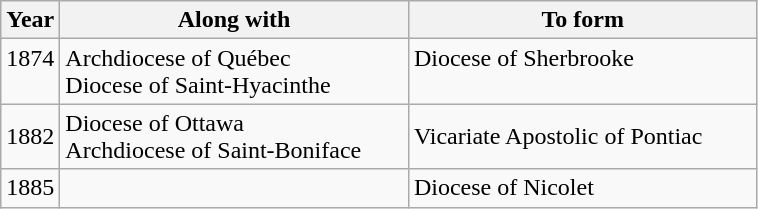<table class="wikitable">
<tr>
<th>Year</th>
<th width="225">Along with</th>
<th width="225">To form</th>
</tr>
<tr valign="top">
<td>1874</td>
<td>Archdiocese of Québec <br>Diocese of Saint-Hyacinthe</td>
<td>Diocese of Sherbrooke</td>
</tr>
<tr>
<td>1882</td>
<td>Diocese of Ottawa <br>Archdiocese of Saint-Boniface</td>
<td>Vicariate Apostolic of Pontiac</td>
</tr>
<tr>
<td>1885</td>
<td></td>
<td>Diocese of Nicolet</td>
</tr>
</table>
